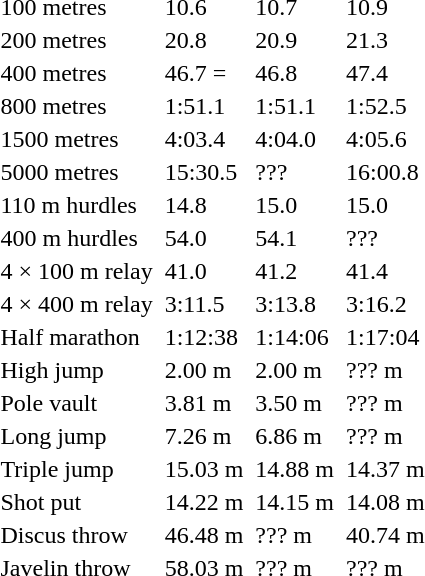<table>
<tr>
<td>100 metres</td>
<td></td>
<td>10.6</td>
<td></td>
<td>10.7</td>
<td></td>
<td>10.9</td>
</tr>
<tr>
<td>200 metres</td>
<td></td>
<td>20.8 </td>
<td></td>
<td>20.9</td>
<td></td>
<td>21.3</td>
</tr>
<tr>
<td>400 metres</td>
<td></td>
<td>46.7 =</td>
<td></td>
<td>46.8</td>
<td></td>
<td>47.4</td>
</tr>
<tr>
<td>800 metres</td>
<td></td>
<td>1:51.1</td>
<td></td>
<td>1:51.1</td>
<td></td>
<td>1:52.5</td>
</tr>
<tr>
<td>1500 metres</td>
<td></td>
<td>4:03.4</td>
<td></td>
<td>4:04.0</td>
<td></td>
<td>4:05.6</td>
</tr>
<tr>
<td>5000 metres</td>
<td></td>
<td>15:30.5</td>
<td></td>
<td>???</td>
<td></td>
<td>16:00.8</td>
</tr>
<tr>
<td>110 m hurdles</td>
<td></td>
<td>14.8</td>
<td></td>
<td>15.0</td>
<td></td>
<td>15.0</td>
</tr>
<tr>
<td>400 m hurdles</td>
<td></td>
<td>54.0</td>
<td></td>
<td>54.1</td>
<td></td>
<td>???</td>
</tr>
<tr>
<td>4 × 100 m relay</td>
<td></td>
<td>41.0 </td>
<td></td>
<td>41.2</td>
<td></td>
<td>41.4</td>
</tr>
<tr>
<td>4 × 400 m relay</td>
<td></td>
<td>3:11.5</td>
<td></td>
<td>3:13.8</td>
<td></td>
<td>3:16.2</td>
</tr>
<tr>
<td>Half marathon</td>
<td></td>
<td>1:12:38</td>
<td></td>
<td>1:14:06</td>
<td></td>
<td>1:17:04</td>
</tr>
<tr>
<td>High jump</td>
<td></td>
<td>2.00 m</td>
<td></td>
<td>2.00 m</td>
<td></td>
<td>??? m</td>
</tr>
<tr>
<td>Pole vault</td>
<td></td>
<td>3.81 m </td>
<td></td>
<td>3.50 m</td>
<td></td>
<td>??? m</td>
</tr>
<tr>
<td>Long jump</td>
<td></td>
<td>7.26 m</td>
<td></td>
<td>6.86 m</td>
<td></td>
<td>??? m</td>
</tr>
<tr>
<td>Triple jump</td>
<td></td>
<td>15.03 m</td>
<td></td>
<td>14.88 m</td>
<td></td>
<td>14.37 m</td>
</tr>
<tr>
<td>Shot put</td>
<td></td>
<td>14.22 m </td>
<td></td>
<td>14.15 m</td>
<td></td>
<td>14.08 m</td>
</tr>
<tr>
<td>Discus throw</td>
<td></td>
<td>46.48 m </td>
<td></td>
<td>??? m</td>
<td></td>
<td>40.74 m</td>
</tr>
<tr>
<td>Javelin throw</td>
<td></td>
<td>58.03 m</td>
<td></td>
<td>??? m</td>
<td></td>
<td>??? m</td>
</tr>
</table>
